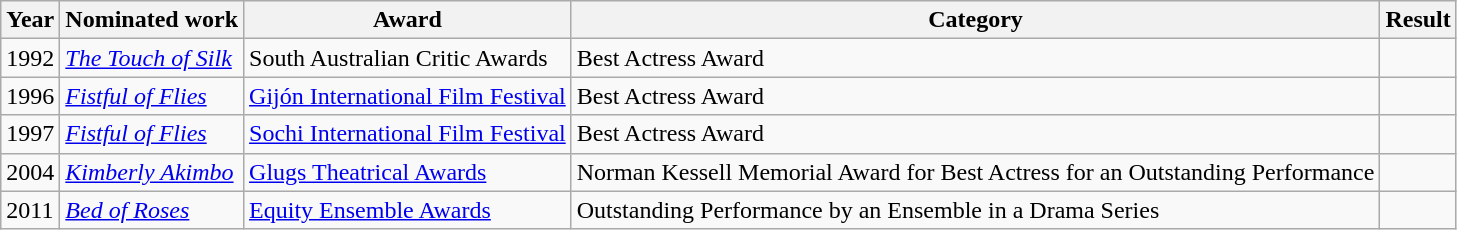<table class="wikitable sortable">
<tr>
<th>Year</th>
<th>Nominated work</th>
<th>Award</th>
<th>Category</th>
<th>Result</th>
</tr>
<tr>
<td>1992</td>
<td><em><a href='#'>The Touch of Silk</a></em></td>
<td>South Australian Critic Awards</td>
<td>Best Actress Award</td>
<td></td>
</tr>
<tr>
<td>1996</td>
<td><em><a href='#'>Fistful of Flies</a></em></td>
<td><a href='#'>Gijón International Film Festival</a></td>
<td>Best Actress Award</td>
<td></td>
</tr>
<tr>
<td>1997</td>
<td><em><a href='#'>Fistful of Flies</a></em></td>
<td><a href='#'>Sochi International Film Festival</a></td>
<td>Best Actress Award</td>
<td></td>
</tr>
<tr>
<td>2004</td>
<td><em><a href='#'>Kimberly Akimbo</a></em></td>
<td><a href='#'>Glugs Theatrical Awards</a></td>
<td>Norman Kessell Memorial Award for Best Actress for an Outstanding Performance</td>
<td></td>
</tr>
<tr>
<td>2011</td>
<td><em><a href='#'>Bed of Roses</a></em></td>
<td><a href='#'>Equity Ensemble Awards</a></td>
<td>Outstanding Performance by an Ensemble in a Drama Series</td>
<td></td>
</tr>
</table>
